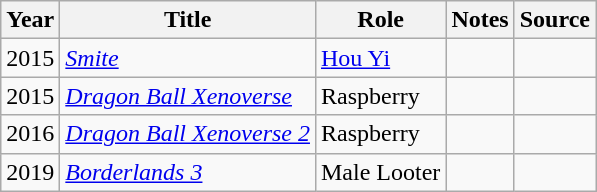<table class="wikitable sortable plainrowheaders">
<tr>
<th>Year</th>
<th>Title</th>
<th>Role</th>
<th class="unsortable">Notes</th>
<th class="unsortable">Source</th>
</tr>
<tr>
<td>2015</td>
<td><em><a href='#'>Smite</a></em></td>
<td><a href='#'>Hou Yi</a></td>
<td></td>
<td></td>
</tr>
<tr>
<td>2015</td>
<td><em><a href='#'>Dragon Ball Xenoverse</a></em></td>
<td>Raspberry</td>
<td></td>
<td></td>
</tr>
<tr>
<td>2016</td>
<td><em><a href='#'>Dragon Ball Xenoverse 2</a></em></td>
<td>Raspberry</td>
<td></td>
<td></td>
</tr>
<tr>
<td>2019</td>
<td><em><a href='#'>Borderlands 3</a></em></td>
<td>Male Looter</td>
<td></td>
<td></td>
</tr>
</table>
